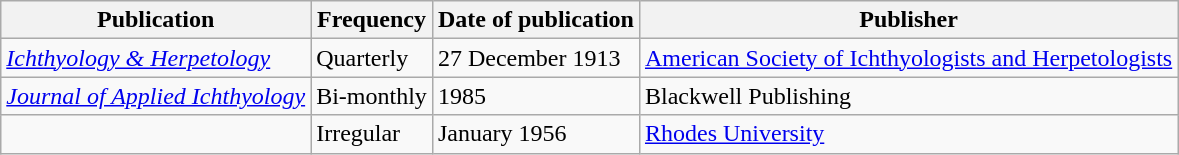<table class="wikitable">
<tr>
<th>Publication</th>
<th>Frequency</th>
<th>Date of publication</th>
<th>Publisher</th>
</tr>
<tr>
<td><em><a href='#'>Ichthyology & Herpetology</a></em></td>
<td>Quarterly</td>
<td>27 December 1913</td>
<td><a href='#'>American Society of Ichthyologists and Herpetologists</a></td>
</tr>
<tr>
<td><em><a href='#'>Journal of Applied Ichthyology</a></em></td>
<td>Bi-monthly</td>
<td>1985</td>
<td>Blackwell Publishing</td>
</tr>
<tr>
<td><em></em></td>
<td>Irregular</td>
<td>January 1956</td>
<td><a href='#'>Rhodes University</a></td>
</tr>
</table>
